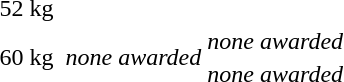<table>
<tr>
<td rowspan=2>52 kg</td>
<td rowspan=2></td>
<td rowspan=2></td>
<td></td>
</tr>
<tr>
<td></td>
</tr>
<tr>
<td rowspan=2>60 kg</td>
<td rowspan=2></td>
<td rowspan=2><em>none awarded</em></td>
<td><em>none awarded</em></td>
</tr>
<tr>
<td><em>none awarded</em></td>
</tr>
</table>
